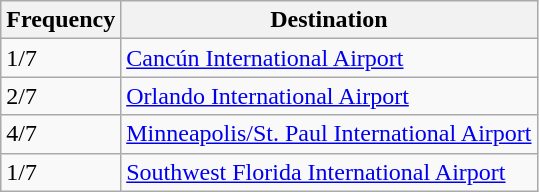<table class="wikitable">
<tr>
<th>Frequency</th>
<th>Destination</th>
</tr>
<tr>
<td>1/7</td>
<td><a href='#'>Cancún International Airport</a></td>
</tr>
<tr>
<td>2/7</td>
<td><a href='#'>Orlando International Airport</a></td>
</tr>
<tr>
<td>4/7</td>
<td><a href='#'>Minneapolis/St. Paul International Airport</a></td>
</tr>
<tr>
<td>1/7</td>
<td><a href='#'>Southwest Florida International Airport</a></td>
</tr>
</table>
